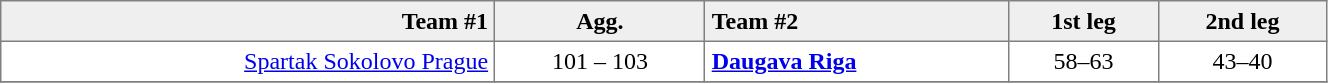<table border=1 cellspacing=0 cellpadding=4 style="border-collapse: collapse;" width=70%>
<tr bgcolor="efefef">
<th align=right>Team #1</th>
<th>Agg.</th>
<th align=left>Team #2</th>
<th>1st leg</th>
<th>2nd leg</th>
</tr>
<tr>
<td align=right><a href='#'>Spartak Sokolovo Prague</a> </td>
<td align=center>101 – 103</td>
<td> <strong><a href='#'>Daugava Riga</a></strong></td>
<td align=center>58–63</td>
<td align=center>43–40</td>
</tr>
<tr>
</tr>
</table>
